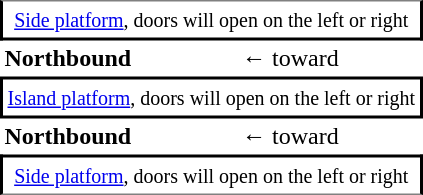<table border=0 cellspacing=0 cellpadding=3>
<tr>
<td style="border-top:solid 1px gray;border-bottom:solid 1px gray;border-right:solid 2px black;border-left:solid 2px black;border-bottom:solid 2px black;text-align:center;" colspan=2><small><a href='#'>Side platform</a>, doors will open on the left or right</small></td>
</tr>
<tr>
<td><strong>Northbound</strong></td>
<td>← <strong></strong> toward  </td>
</tr>
<tr>
<td style="border-top:solid 2px black;border-bottom:solid 1px gray;border-right:solid 2px black;border-left:solid 2px black;border-bottom:solid 2px black;text-align:center;" colspan=2><small><a href='#'>Island platform</a>, doors will open on the left or right</small></td>
</tr>
<tr>
<td><strong>Northbound</strong></td>
<td>← <strong></strong> toward  </td>
</tr>
<tr>
<td style="border-top:solid 2px black;border-right:solid 2px black;border-left:solid 2px black;border-bottom:solid 1px gray;text-align:center;" colspan=2><small><a href='#'>Side platform</a>, doors will open on the left or right</small></td>
</tr>
</table>
